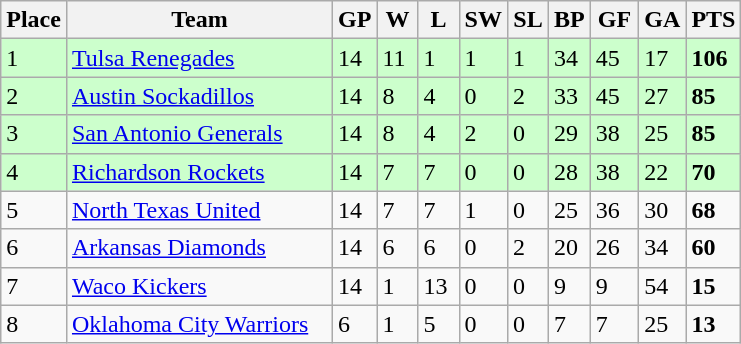<table class="wikitable">
<tr>
<th>Place</th>
<th width="170">Team</th>
<th width="20">GP</th>
<th width="20">W</th>
<th width="20">L</th>
<th width="20">SW</th>
<th width="20">SL</th>
<th width="20">BP</th>
<th width="25">GF</th>
<th width="20">GA</th>
<th width="25">PTS</th>
</tr>
<tr bgcolor=#ccffcc>
<td>1</td>
<td><a href='#'>Tulsa Renegades</a></td>
<td>14</td>
<td>11</td>
<td>1</td>
<td>1</td>
<td>1</td>
<td>34</td>
<td>45</td>
<td>17</td>
<td><strong>106</strong></td>
</tr>
<tr bgcolor=#ccffcc>
<td>2</td>
<td><a href='#'>Austin Sockadillos</a></td>
<td>14</td>
<td>8</td>
<td>4</td>
<td>0</td>
<td>2</td>
<td>33</td>
<td>45</td>
<td>27</td>
<td><strong>85</strong></td>
</tr>
<tr bgcolor=#ccffcc>
<td>3</td>
<td><a href='#'>San Antonio Generals</a></td>
<td>14</td>
<td>8</td>
<td>4</td>
<td>2</td>
<td>0</td>
<td>29</td>
<td>38</td>
<td>25</td>
<td><strong>85</strong></td>
</tr>
<tr bgcolor=#ccffcc>
<td>4</td>
<td><a href='#'>Richardson Rockets</a></td>
<td>14</td>
<td>7</td>
<td>7</td>
<td>0</td>
<td>0</td>
<td>28</td>
<td>38</td>
<td>22</td>
<td><strong>70</strong></td>
</tr>
<tr>
<td>5</td>
<td><a href='#'>North Texas United</a></td>
<td>14</td>
<td>7</td>
<td>7</td>
<td>1</td>
<td>0</td>
<td>25</td>
<td>36</td>
<td>30</td>
<td><strong>68</strong></td>
</tr>
<tr>
<td>6</td>
<td><a href='#'>Arkansas Diamonds</a></td>
<td>14</td>
<td>6</td>
<td>6</td>
<td>0</td>
<td>2</td>
<td>20</td>
<td>26</td>
<td>34</td>
<td><strong>60</strong></td>
</tr>
<tr>
<td>7</td>
<td><a href='#'>Waco Kickers</a></td>
<td>14</td>
<td>1</td>
<td>13</td>
<td>0</td>
<td>0</td>
<td>9</td>
<td>9</td>
<td>54</td>
<td><strong>15</strong></td>
</tr>
<tr>
<td>8</td>
<td><a href='#'>Oklahoma City Warriors</a></td>
<td>6</td>
<td>1</td>
<td>5</td>
<td>0</td>
<td>0</td>
<td>7</td>
<td>7</td>
<td>25</td>
<td><strong>13</strong></td>
</tr>
</table>
